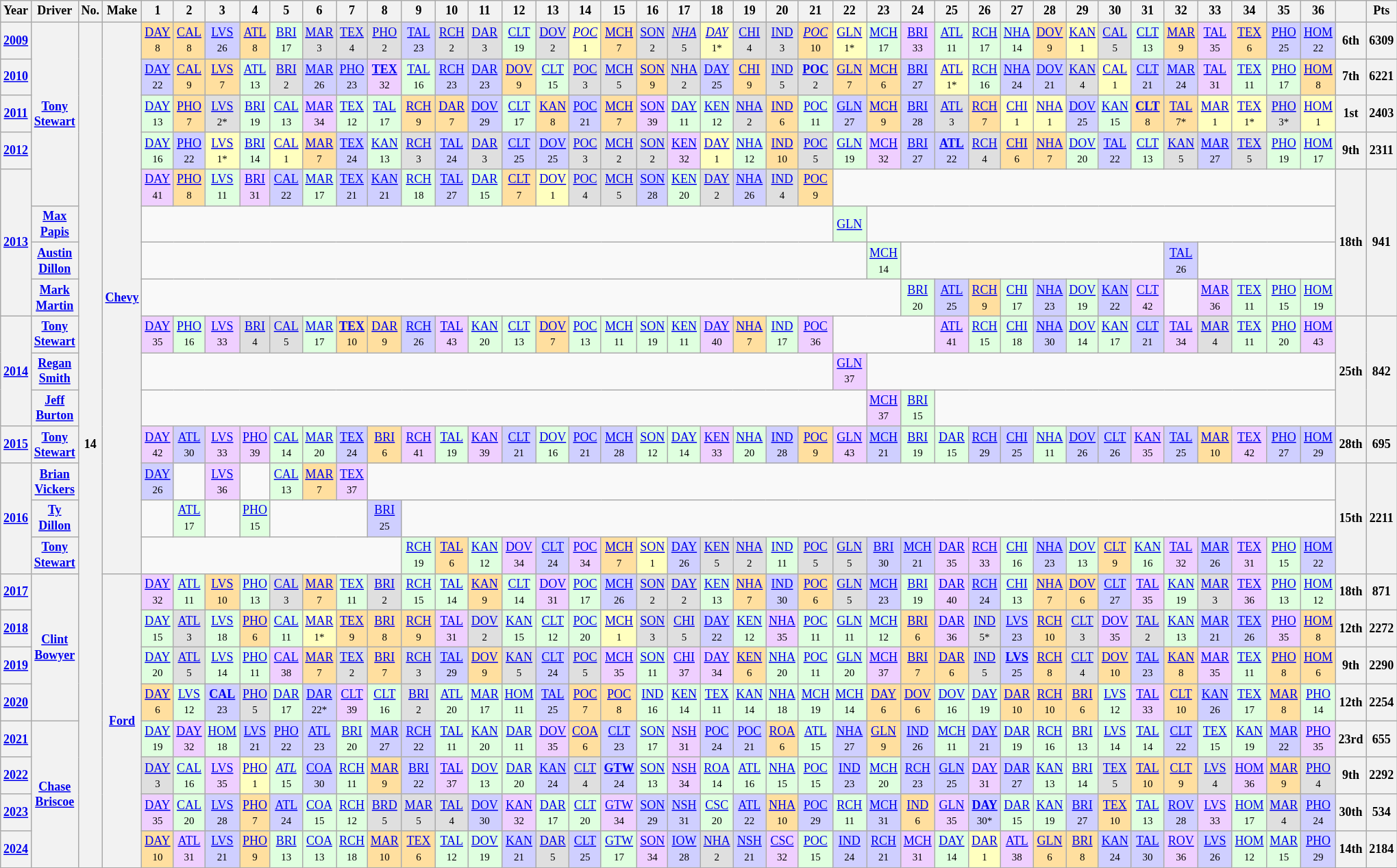<table class="wikitable" style="text-align:center; font-size:75%">
<tr>
<th>Year</th>
<th>Driver</th>
<th>No.</th>
<th>Make</th>
<th>1</th>
<th>2</th>
<th>3</th>
<th>4</th>
<th>5</th>
<th>6</th>
<th>7</th>
<th>8</th>
<th>9</th>
<th>10</th>
<th>11</th>
<th>12</th>
<th>13</th>
<th>14</th>
<th>15</th>
<th>16</th>
<th>17</th>
<th>18</th>
<th>19</th>
<th>20</th>
<th>21</th>
<th>22</th>
<th>23</th>
<th>24</th>
<th>25</th>
<th>26</th>
<th>27</th>
<th>28</th>
<th>29</th>
<th>30</th>
<th>31</th>
<th>32</th>
<th>33</th>
<th>34</th>
<th>35</th>
<th>36</th>
<th></th>
<th>Pts</th>
</tr>
<tr>
<th><a href='#'>2009</a></th>
<th rowspan="5"><a href='#'>Tony Stewart</a></th>
<th rowspan="23">14</th>
<th rowspan="15"><a href='#'>Chevy</a></th>
<td style="background:#FFDF9F;"><a href='#'>DAY</a><br><small>8</small></td>
<td style="background:#FFDF9F;"><a href='#'>CAL</a><br><small>8</small></td>
<td style="background:#CFCFFF;"><a href='#'>LVS</a><br><small>26</small></td>
<td style="background:#FFDF9F;"><a href='#'>ATL</a><br><small>8</small></td>
<td style="background:#DFFFDF;"><a href='#'>BRI</a><br><small>17</small></td>
<td style="background:#DFDFDF;"><a href='#'>MAR</a><br><small>3</small></td>
<td style="background:#DFDFDF;"><a href='#'>TEX</a><br><small>4</small></td>
<td style="background:#DFDFDF;"><a href='#'>PHO</a><br><small>2</small></td>
<td style="background:#CFCFFF;"><a href='#'>TAL</a><br><small>23</small></td>
<td style="background:#DFDFDF;"><a href='#'>RCH</a><br><small>2</small></td>
<td style="background:#DFDFDF;"><a href='#'>DAR</a><br><small>3</small></td>
<td style="background:#DFFFDF;"><a href='#'>CLT</a><br><small>19</small></td>
<td style="background:#DFDFDF;"><a href='#'>DOV</a><br><small>2</small></td>
<td style="background:#FFFFBF;"><em><a href='#'>POC</a></em><br><small>1</small></td>
<td style="background:#FFDF9F;"><a href='#'>MCH</a><br><small>7</small></td>
<td style="background:#DFDFDF;"><a href='#'>SON</a><br><small>2</small></td>
<td style="background:#DFDFDF;"><em><a href='#'>NHA</a></em><br><small>5</small></td>
<td style="background:#FFFFBF;"><em><a href='#'>DAY</a></em><br><small>1*</small></td>
<td style="background:#DFDFDF;"><a href='#'>CHI</a><br><small>4</small></td>
<td style="background:#DFDFDF;"><a href='#'>IND</a><br><small>3</small></td>
<td style="background:#FFDF9F;"><em><a href='#'>POC</a></em><br><small>10</small></td>
<td style="background:#FFFFBF;"><a href='#'>GLN</a><br><small>1*</small></td>
<td style="background:#DFFFDF;"><a href='#'>MCH</a><br><small>17</small></td>
<td style="background:#EFCFFF;"><a href='#'>BRI</a><br><small>33</small></td>
<td style="background:#DFFFDF;"><a href='#'>ATL</a><br><small>11</small></td>
<td style="background:#DFFFDF;"><a href='#'>RCH</a><br><small>17</small></td>
<td style="background:#DFFFDF;"><a href='#'>NHA</a><br><small>14</small></td>
<td style="background:#FFDF9F;"><a href='#'>DOV</a><br><small>9</small></td>
<td style="background:#FFFFBF;"><a href='#'>KAN</a><br><small>1</small></td>
<td style="background:#DFDFDF;"><a href='#'>CAL</a><br><small>5</small></td>
<td style="background:#DFFFDF;"><a href='#'>CLT</a><br><small>13</small></td>
<td style="background:#FFDF9F;"><a href='#'>MAR</a><br><small>9</small></td>
<td style="background:#EFCFFF;"><a href='#'>TAL</a><br><small>35</small></td>
<td style="background:#FFDF9F;"><a href='#'>TEX</a><br><small>6</small></td>
<td style="background:#CFCFFF;"><a href='#'>PHO</a><br><small>25</small></td>
<td style="background:#CFCFFF;"><a href='#'>HOM</a><br><small>22</small></td>
<th>6th</th>
<th>6309</th>
</tr>
<tr>
<th><a href='#'>2010</a></th>
<td style="background:#CFCFFF;"><a href='#'>DAY</a><br><small>22</small></td>
<td style="background:#FFDF9F;"><a href='#'>CAL</a><br><small>9</small></td>
<td style="background:#FFDF9F;"><a href='#'>LVS</a><br><small>7</small></td>
<td style="background:#DFFFDF;"><a href='#'>ATL</a><br><small>13</small></td>
<td style="background:#DFDFDF;"><a href='#'>BRI</a><br><small>2</small></td>
<td style="background:#CFCFFF;"><a href='#'>MAR</a><br><small>26</small></td>
<td style="background:#CFCFFF;"><a href='#'>PHO</a><br><small>23</small></td>
<td style="background:#EFCFFF;"><strong><a href='#'>TEX</a></strong><br><small>32</small></td>
<td style="background:#DFFFDF;"><a href='#'>TAL</a><br><small>16</small></td>
<td style="background:#CFCFFF;"><a href='#'>RCH</a><br><small>23</small></td>
<td style="background:#CFCFFF;"><a href='#'>DAR</a><br><small>23</small></td>
<td style="background:#FFDF9F;"><a href='#'>DOV</a><br><small>9</small></td>
<td style="background:#DFFFDF;"><a href='#'>CLT</a><br><small>15</small></td>
<td style="background:#DFDFDF;"><a href='#'>POC</a><br><small>3</small></td>
<td style="background:#DFDFDF;"><a href='#'>MCH</a><br><small>5</small></td>
<td style="background:#FFDF9F;"><a href='#'>SON</a><br><small>9</small></td>
<td style="background:#DFDFDF;"><a href='#'>NHA</a><br><small>2</small></td>
<td style="background:#CFCFFF;"><a href='#'>DAY</a><br><small>25</small></td>
<td style="background:#FFDF9F;"><a href='#'>CHI</a><br><small>9</small></td>
<td style="background:#DFDFDF;"><a href='#'>IND</a><br><small>5</small></td>
<td style="background:#DFDFDF;"><strong><a href='#'>POC</a></strong><br><small>2</small></td>
<td style="background:#FFDF9F;"><a href='#'>GLN</a><br><small>7</small></td>
<td style="background:#FFDF9F;"><a href='#'>MCH</a><br><small>6</small></td>
<td style="background:#CFCFFF;"><a href='#'>BRI</a><br><small>27</small></td>
<td style="background:#FFFFBF;"><a href='#'>ATL</a><br><small>1*</small></td>
<td style="background:#DFFFDF;"><a href='#'>RCH</a><br><small>16</small></td>
<td style="background:#CFCFFF;"><a href='#'>NHA</a><br><small>24</small></td>
<td style="background:#CFCFFF;"><a href='#'>DOV</a><br><small>21</small></td>
<td style="background:#DFDFDF;"><a href='#'>KAN</a><br><small>4</small></td>
<td style="background:#FFFFBF;"><a href='#'>CAL</a><br><small>1</small></td>
<td style="background:#CFCFFF;"><a href='#'>CLT</a><br><small>21</small></td>
<td style="background:#CFCFFF;"><a href='#'>MAR</a><br><small>24</small></td>
<td style="background:#EFCFFF;"><a href='#'>TAL</a><br><small>31</small></td>
<td style="background:#DFFFDF;"><a href='#'>TEX</a><br><small>11</small></td>
<td style="background:#DFFFDF;"><a href='#'>PHO</a><br><small>17</small></td>
<td style="background:#FFDF9F;"><a href='#'>HOM</a><br><small>8</small></td>
<th>7th</th>
<th>6221</th>
</tr>
<tr>
<th><a href='#'>2011</a></th>
<td style="background:#DFFFDF;"><a href='#'>DAY</a><br><small>13</small></td>
<td style="background:#FFDF9F;"><a href='#'>PHO</a><br><small>7</small></td>
<td style="background:#DFDFDF;"><a href='#'>LVS</a><br><small>2*</small></td>
<td style="background:#DFFFDF;"><a href='#'>BRI</a><br><small>19</small></td>
<td style="background:#DFFFDF;"><a href='#'>CAL</a><br><small>13</small></td>
<td style="background:#EFCFFF;"><a href='#'>MAR</a><br><small>34</small></td>
<td style="background:#DFFFDF;"><a href='#'>TEX</a><br><small>12</small></td>
<td style="background:#DFFFDF;"><a href='#'>TAL</a><br><small>17</small></td>
<td style="background:#FFDF9F;"><a href='#'>RCH</a><br><small>9</small></td>
<td style="background:#FFDF9F;"><a href='#'>DAR</a><br><small>7</small></td>
<td style="background:#CFCFFF;"><a href='#'>DOV</a><br><small>29</small></td>
<td style="background:#DFFFDF;"><a href='#'>CLT</a><br><small>17</small></td>
<td style="background:#FFDF9F;"><a href='#'>KAN</a><br><small>8</small></td>
<td style="background:#CFCFFF;"><a href='#'>POC</a><br><small>21</small></td>
<td style="background:#FFDF9F;"><a href='#'>MCH</a><br><small>7</small></td>
<td style="background:#EFCFFF;"><a href='#'>SON</a><br><small>39</small></td>
<td style="background:#DFFFDF;"><a href='#'>DAY</a><br><small>11</small></td>
<td style="background:#DFFFDF;"><a href='#'>KEN</a><br><small>12</small></td>
<td style="background:#DFDFDF;"><a href='#'>NHA</a><br><small>2</small></td>
<td style="background:#FFDF9F;"><a href='#'>IND</a><br><small>6</small></td>
<td style="background:#DFFFDF;"><a href='#'>POC</a><br><small>11</small></td>
<td style="background:#CFCFFF;"><a href='#'>GLN</a><br><small>27</small></td>
<td style="background:#FFDF9F;"><a href='#'>MCH</a><br><small>9</small></td>
<td style="background:#CFCFFF;"><a href='#'>BRI</a><br><small>28</small></td>
<td style="background:#DFDFDF;"><a href='#'>ATL</a><br><small>3</small></td>
<td style="background:#FFDF9F;"><a href='#'>RCH</a><br><small>7</small></td>
<td style="background:#FFFFBF;"><a href='#'>CHI</a><br><small>1</small></td>
<td style="background:#FFFFBF;"><a href='#'>NHA</a><br><small>1</small></td>
<td style="background:#CFCFFF;"><a href='#'>DOV</a><br><small>25</small></td>
<td style="background:#DFFFDF;"><a href='#'>KAN</a><br><small>15</small></td>
<td style="background:#FFDF9F;"><strong><a href='#'>CLT</a></strong><br><small>8</small></td>
<td style="background:#FFDF9F;"><a href='#'>TAL</a><br><small>7*</small></td>
<td style="background:#FFFFBF;"><a href='#'>MAR</a><br><small>1</small></td>
<td style="background:#FFFFBF;"><a href='#'>TEX</a><br><small>1*</small></td>
<td style="background:#DFDFDF;"><a href='#'>PHO</a><br><small>3*</small></td>
<td style="background:#FFFFBF;"><a href='#'>HOM</a><br><small>1</small></td>
<th>1st</th>
<th>2403</th>
</tr>
<tr>
<th><a href='#'>2012</a></th>
<td style="background:#DFFFDF;"><a href='#'>DAY</a><br><small>16</small></td>
<td style="background:#CFCFFF;"><a href='#'>PHO</a><br><small>22</small></td>
<td style="background:#FFFFBF;"><a href='#'>LVS</a><br><small>1*</small></td>
<td style="background:#DFFFDF;"><a href='#'>BRI</a><br><small>14</small></td>
<td style="background:#FFFFBF;"><a href='#'>CAL</a><br><small>1</small></td>
<td style="background:#FFDF9F;"><a href='#'>MAR</a><br><small>7</small></td>
<td style="background:#CFCFFF;"><a href='#'>TEX</a><br><small>24</small></td>
<td style="background:#DFFFDF;"><a href='#'>KAN</a><br><small>13</small></td>
<td style="background:#DFDFDF;"><a href='#'>RCH</a><br><small>3</small></td>
<td style="background:#CFCFFF;"><a href='#'>TAL</a><br><small>24</small></td>
<td style="background:#DFDFDF;"><a href='#'>DAR</a><br><small>3</small></td>
<td style="background:#CFCFFF;"><a href='#'>CLT</a><br><small>25</small></td>
<td style="background:#CFCFFF;"><a href='#'>DOV</a><br><small>25</small></td>
<td style="background:#DFDFDF;"><a href='#'>POC</a><br><small>3</small></td>
<td style="background:#DFDFDF;"><a href='#'>MCH</a><br><small>2</small></td>
<td style="background:#DFDFDF;"><a href='#'>SON</a><br><small>2</small></td>
<td style="background:#EFCFFF;"><a href='#'>KEN</a><br><small>32</small></td>
<td style="background:#FFFFBF;"><a href='#'>DAY</a><br><small>1</small></td>
<td style="background:#DFFFDF;"><a href='#'>NHA</a><br><small>12</small></td>
<td style="background:#FFDF9F;"><a href='#'>IND</a><br><small>10</small></td>
<td style="background:#DFDFDF;"><a href='#'>POC</a><br><small>5</small></td>
<td style="background:#DFFFDF;"><a href='#'>GLN</a><br><small>19</small></td>
<td style="background:#EFCFFF;"><a href='#'>MCH</a><br><small>32</small></td>
<td style="background:#CFCFFF;"><a href='#'>BRI</a><br><small>27</small></td>
<td style="background:#CFCFFF;"><strong><a href='#'>ATL</a></strong><br><small>22</small></td>
<td style="background:#DFDFDF;"><a href='#'>RCH</a><br><small>4</small></td>
<td style="background:#FFDF9F;"><a href='#'>CHI</a><br><small>6</small></td>
<td style="background:#FFDF9F;"><a href='#'>NHA</a><br><small>7</small></td>
<td style="background:#DFFFDF;"><a href='#'>DOV</a><br><small>20</small></td>
<td style="background:#CFCFFF;"><a href='#'>TAL</a><br><small>22</small></td>
<td style="background:#DFFFDF;"><a href='#'>CLT</a><br><small>13</small></td>
<td style="background:#DFDFDF;"><a href='#'>KAN</a><br><small>5</small></td>
<td style="background:#CFCFFF;"><a href='#'>MAR</a><br><small>27</small></td>
<td style="background:#DFDFDF;"><a href='#'>TEX</a><br><small>5</small></td>
<td style="background:#DFFFDF;"><a href='#'>PHO</a><br><small>19</small></td>
<td style="background:#DFFFDF;"><a href='#'>HOM</a><br><small>17</small></td>
<th>9th</th>
<th>2311</th>
</tr>
<tr>
<th rowspan=4><a href='#'>2013</a></th>
<td style="background:#EFCFFF;"><a href='#'>DAY</a><br><small>41</small></td>
<td style="background:#FFDF9F;"><a href='#'>PHO</a><br><small>8</small></td>
<td style="background:#DFFFDF;"><a href='#'>LVS</a><br><small>11</small></td>
<td style="background:#EFCFFF;"><a href='#'>BRI</a><br><small>31</small></td>
<td style="background:#CFCFFF;"><a href='#'>CAL</a><br><small>22</small></td>
<td style="background:#DFFFDF;"><a href='#'>MAR</a><br><small>17</small></td>
<td style="background:#CFCFFF;"><a href='#'>TEX</a><br><small>21</small></td>
<td style="background:#CFCFFF;"><a href='#'>KAN</a><br><small>21</small></td>
<td style="background:#DFFFDF;"><a href='#'>RCH</a><br><small>18</small></td>
<td style="background:#CFCFFF;"><a href='#'>TAL</a><br><small>27</small></td>
<td style="background:#DFFFDF;"><a href='#'>DAR</a><br><small>15</small></td>
<td style="background:#FFDF9F;"><a href='#'>CLT</a><br><small>7</small></td>
<td style="background:#FFFFBF;"><a href='#'>DOV</a><br><small>1</small></td>
<td style="background:#DFDFDF;"><a href='#'>POC</a><br><small>4</small></td>
<td style="background:#DFDFDF;"><a href='#'>MCH</a><br><small>5</small></td>
<td style="background:#CFCFFF;"><a href='#'>SON</a><br><small>28</small></td>
<td style="background:#DFFFDF;"><a href='#'>KEN</a><br><small>20</small></td>
<td style="background:#DFDFDF;"><a href='#'>DAY</a><br><small>2</small></td>
<td style="background:#CFCFFF;"><a href='#'>NHA</a><br><small>26</small></td>
<td style="background:#DFDFDF;"><a href='#'>IND</a><br><small>4</small></td>
<td style="background:#FFDF9F;"><a href='#'>POC</a><br><small>9</small></td>
<td colspan=15></td>
<th rowspan=4>18th</th>
<th rowspan=4>941</th>
</tr>
<tr>
<th><a href='#'>Max Papis</a></th>
<td colspan=21></td>
<td style="background:#DFFFDF;"><a href='#'>GLN</a><br></td>
<td colspan=14></td>
</tr>
<tr>
<th><a href='#'>Austin Dillon</a></th>
<td colspan=22></td>
<td style="background:#DFFFDF;"><a href='#'>MCH</a><br><small>14</small></td>
<td colspan=8></td>
<td style="background:#CFCFFF;"><a href='#'>TAL</a><br><small>26</small></td>
<td colspan=4></td>
</tr>
<tr>
<th><a href='#'>Mark Martin</a></th>
<td colspan=23></td>
<td style="background:#DFFFDF;"><a href='#'>BRI</a><br><small>20</small></td>
<td style="background:#CFCFFF;"><a href='#'>ATL</a><br><small>25</small></td>
<td style="background:#FFDF9F;"><a href='#'>RCH</a><br><small>9</small></td>
<td style="background:#DFFFDF;"><a href='#'>CHI</a><br><small>17</small></td>
<td style="background:#CFCFFF;"><a href='#'>NHA</a><br><small>23</small></td>
<td style="background:#DFFFDF;"><a href='#'>DOV</a><br><small>19</small></td>
<td style="background:#CFCFFF;"><a href='#'>KAN</a><br><small>22</small></td>
<td style="background:#EFCFFF;"><a href='#'>CLT</a><br><small>42</small></td>
<td></td>
<td style="background:#EFCFFF;"><a href='#'>MAR</a><br><small>36</small></td>
<td style="background:#DFFFDF;"><a href='#'>TEX</a><br><small>11</small></td>
<td style="background:#DFFFDF;"><a href='#'>PHO</a><br><small>15</small></td>
<td style="background:#DFFFDF;"><a href='#'>HOM</a><br><small>19</small></td>
</tr>
<tr>
<th rowspan=3><a href='#'>2014</a></th>
<th><a href='#'>Tony Stewart</a></th>
<td style="background:#EFCFFF;"><a href='#'>DAY</a><br><small>35</small></td>
<td style="background:#DFFFDF;"><a href='#'>PHO</a><br><small>16</small></td>
<td style="background:#EFCFFF;"><a href='#'>LVS</a><br><small>33</small></td>
<td style="background:#DFDFDF;"><a href='#'>BRI</a><br><small>4</small></td>
<td style="background:#DFDFDF;"><a href='#'>CAL</a><br><small>5</small></td>
<td style="background:#DFFFDF;"><a href='#'>MAR</a><br><small>17</small></td>
<td style="background:#FFDF9F;"><strong><a href='#'>TEX</a></strong><br><small>10</small></td>
<td style="background:#FFDF9F;"><a href='#'>DAR</a><br><small>9</small></td>
<td style="background:#CFCFFF;"><a href='#'>RCH</a><br><small>26</small></td>
<td style="background:#EFCFFF;"><a href='#'>TAL</a><br><small>43</small></td>
<td style="background:#DFFFDF;"><a href='#'>KAN</a><br><small>20</small></td>
<td style="background:#DFFFDF;"><a href='#'>CLT</a><br><small>13</small></td>
<td style="background:#FFDF9F;"><a href='#'>DOV</a><br><small>7</small></td>
<td style="background:#DFFFDF;"><a href='#'>POC</a><br><small>13</small></td>
<td style="background:#DFFFDF;"><a href='#'>MCH</a><br><small>11</small></td>
<td style="background:#DFFFDF;"><a href='#'>SON</a><br><small>19</small></td>
<td style="background:#DFFFDF;"><a href='#'>KEN</a><br><small>11</small></td>
<td style="background:#EFCFFF;"><a href='#'>DAY</a><br><small>40</small></td>
<td style="background:#FFDF9F;"><a href='#'>NHA</a><br><small>7</small></td>
<td style="background:#DFFFDF;"><a href='#'>IND</a><br><small>17</small></td>
<td style="background:#EFCFFF;"><a href='#'>POC</a><br><small>36</small></td>
<td colspan=3></td>
<td style="background:#EFCFFF;"><a href='#'>ATL</a><br><small>41</small></td>
<td style="background:#DFFFDF;"><a href='#'>RCH</a><br><small>15</small></td>
<td style="background:#DFFFDF;"><a href='#'>CHI</a><br><small>18</small></td>
<td style="background:#CFCFFF;"><a href='#'>NHA</a><br><small>30</small></td>
<td style="background:#DFFFDF;"><a href='#'>DOV</a><br><small>14</small></td>
<td style="background:#DFFFDF;"><a href='#'>KAN</a><br><small>17</small></td>
<td style="background:#CFCFFF;"><a href='#'>CLT</a><br><small>21</small></td>
<td style="background:#EFCFFF;"><a href='#'>TAL</a><br><small>34</small></td>
<td style="background:#DFDFDF;"><a href='#'>MAR</a><br><small>4</small></td>
<td style="background:#DFFFDF;"><a href='#'>TEX</a><br><small>11</small></td>
<td style="background:#DFFFDF;"><a href='#'>PHO</a><br><small>20</small></td>
<td style="background:#EFCFFF;"><a href='#'>HOM</a><br><small>43</small></td>
<th rowspan=3>25th</th>
<th rowspan=3>842</th>
</tr>
<tr>
<th><a href='#'>Regan Smith</a></th>
<td colspan=21></td>
<td style="background:#EFCFFF;"><a href='#'>GLN</a><br><small>37</small></td>
<td colspan=14></td>
</tr>
<tr>
<th><a href='#'>Jeff Burton</a></th>
<td colspan=22></td>
<td style="background:#EFCFFF;"><a href='#'>MCH</a><br><small>37</small></td>
<td style="background:#DFFFDF;"><a href='#'>BRI</a><br><small>15</small></td>
<td colspan=12></td>
</tr>
<tr>
<th><a href='#'>2015</a></th>
<th><a href='#'>Tony Stewart</a></th>
<td style="background:#EFCFFF;"><a href='#'>DAY</a><br><small>42</small></td>
<td style="background:#CFCFFF;"><a href='#'>ATL</a><br><small>30</small></td>
<td style="background:#EFCFFF;"><a href='#'>LVS</a><br><small>33</small></td>
<td style="background:#EFCFFF;"><a href='#'>PHO</a><br><small>39</small></td>
<td style="background:#DFFFDF;"><a href='#'>CAL</a><br><small>14</small></td>
<td style="background:#DFFFDF;"><a href='#'>MAR</a><br><small>20</small></td>
<td style="background:#CFCFFF;"><a href='#'>TEX</a><br><small>24</small></td>
<td style="background:#FFDF9F;"><a href='#'>BRI</a><br><small>6</small></td>
<td style="background:#EFCFFF;"><a href='#'>RCH</a><br><small>41</small></td>
<td style="background:#DFFFDF;"><a href='#'>TAL</a><br><small>19</small></td>
<td style="background:#EFCFFF;"><a href='#'>KAN</a><br><small>39</small></td>
<td style="background:#CFCFFF;"><a href='#'>CLT</a><br><small>21</small></td>
<td style="background:#DFFFDF;"><a href='#'>DOV</a><br><small>16</small></td>
<td style="background:#CFCFFF;"><a href='#'>POC</a><br><small>21</small></td>
<td style="background:#CFCFFF;"><a href='#'>MCH</a><br><small>28</small></td>
<td style="background:#DFFFDF;"><a href='#'>SON</a><br><small>12</small></td>
<td style="background:#DFFFDF;"><a href='#'>DAY</a><br><small>14</small></td>
<td style="background:#EFCFFF;"><a href='#'>KEN</a><br><small>33</small></td>
<td style="background:#DFFFDF;"><a href='#'>NHA</a><br><small>20</small></td>
<td style="background:#CFCFFF;"><a href='#'>IND</a><br><small>28</small></td>
<td style="background:#FFDF9F;"><a href='#'>POC</a><br><small>9</small></td>
<td style="background:#EFCFFF;"><a href='#'>GLN</a><br><small>43</small></td>
<td style="background:#CFCFFF;"><a href='#'>MCH</a><br><small>21</small></td>
<td style="background:#DFFFDF;"><a href='#'>BRI</a><br><small>19</small></td>
<td style="background:#DFFFDF;"><a href='#'>DAR</a><br><small>15</small></td>
<td style="background:#CFCFFF;"><a href='#'>RCH</a><br><small>29</small></td>
<td style="background:#CFCFFF;"><a href='#'>CHI</a><br><small>25</small></td>
<td style="background:#DFFFDF;"><a href='#'>NHA</a><br><small>11</small></td>
<td style="background:#CFCFFF;"><a href='#'>DOV</a><br><small>26</small></td>
<td style="background:#CFCFFF;"><a href='#'>CLT</a><br><small>26</small></td>
<td style="background:#EFCFFF;"><a href='#'>KAN</a><br><small>35</small></td>
<td style="background:#CFCFFF;"><a href='#'>TAL</a><br><small>25</small></td>
<td style="background:#FFDF9F;"><a href='#'>MAR</a><br><small>10</small></td>
<td style="background:#EFCFFF;"><a href='#'>TEX</a><br><small>42</small></td>
<td style="background:#CFCFFF;"><a href='#'>PHO</a><br><small>27</small></td>
<td style="background:#CFCFFF;"><a href='#'>HOM</a><br><small>29</small></td>
<th>28th</th>
<th>695</th>
</tr>
<tr>
<th rowspan=3><a href='#'>2016</a></th>
<th><a href='#'>Brian Vickers</a></th>
<td style="background:#CFCFFF;"><a href='#'>DAY</a><br><small>26</small></td>
<td></td>
<td style="background:#EFCFFF;"><a href='#'>LVS</a><br><small>36</small></td>
<td></td>
<td style="background:#DFFFDF;"><a href='#'>CAL</a><br><small>13</small></td>
<td style="background:#FFDF9F;"><a href='#'>MAR</a><br><small>7</small></td>
<td style="background:#EFCFFF;"><a href='#'>TEX</a><br><small>37</small></td>
<td colspan=29></td>
<th rowspan=3>15th</th>
<th rowspan=3>2211</th>
</tr>
<tr>
<th><a href='#'>Ty Dillon</a></th>
<td></td>
<td style="background:#DFFFDF;"><a href='#'>ATL</a><br><small>17</small></td>
<td></td>
<td style="background:#DFFFDF;"><a href='#'>PHO</a><br><small>15</small></td>
<td colspan=3></td>
<td style="background:#CFCFFF;"><a href='#'>BRI</a><br><small>25</small></td>
<td colspan=28></td>
</tr>
<tr>
<th><a href='#'>Tony Stewart</a></th>
<td colspan=8></td>
<td style="background:#DFFFDF;"><a href='#'>RCH</a><br><small>19</small></td>
<td style="background:#FFDF9F;"><a href='#'>TAL</a><br><small>6</small></td>
<td style="background:#DFFFDF;"><a href='#'>KAN</a><br><small>12</small></td>
<td style="background:#EFCFFF;"><a href='#'>DOV</a><br><small>34</small></td>
<td style="background:#CFCFFF;"><a href='#'>CLT</a><br><small>24</small></td>
<td style="background:#EFCFFF;"><a href='#'>POC</a><br><small>34</small></td>
<td style="background:#FFDF9F;"><a href='#'>MCH</a><br><small>7</small></td>
<td style="background:#FFFFBF;"><a href='#'>SON</a><br><small>1</small></td>
<td style="background:#CFCFFF;"><a href='#'>DAY</a><br><small>26</small></td>
<td style="background:#DFDFDF;"><a href='#'>KEN</a><br><small>5</small></td>
<td style="background:#DFDFDF;"><a href='#'>NHA</a><br><small>2</small></td>
<td style="background:#DFFFDF;"><a href='#'>IND</a><br><small>11</small></td>
<td style="background:#DFDFDF;"><a href='#'>POC</a><br><small>5</small></td>
<td style="background:#DFDFDF;"><a href='#'>GLN</a><br><small>5</small></td>
<td style="background:#CFCFFF;"><a href='#'>BRI</a><br><small>30</small></td>
<td style="background:#CFCFFF;"><a href='#'>MCH</a><br><small>21</small></td>
<td style="background:#EFCFFF;"><a href='#'>DAR</a><br><small>35</small></td>
<td style="background:#EFCFFF;"><a href='#'>RCH</a><br><small>33</small></td>
<td style="background:#DFFFDF;"><a href='#'>CHI</a><br><small>16</small></td>
<td style="background:#CFCFFF;"><a href='#'>NHA</a><br><small>23</small></td>
<td style="background:#DFFFDF;"><a href='#'>DOV</a><br><small>13</small></td>
<td style="background:#FFDF9F;"><a href='#'>CLT</a><br><small>9</small></td>
<td style="background:#DFFFDF;"><a href='#'>KAN</a><br><small>16</small></td>
<td style="background:#EFCFFF;"><a href='#'>TAL</a><br><small>32</small></td>
<td style="background:#CFCFFF;"><a href='#'>MAR</a><br><small>26</small></td>
<td style="background:#EFCFFF;"><a href='#'>TEX</a><br><small>31</small></td>
<td style="background:#DFFFDF;"><a href='#'>PHO</a><br><small>15</small></td>
<td style="background:#CFCFFF;"><a href='#'>HOM</a><br><small>22</small></td>
</tr>
<tr>
<th><a href='#'>2017</a></th>
<th rowspan="4"><a href='#'>Clint Bowyer</a></th>
<th rowspan="8"><a href='#'>Ford</a></th>
<td style="background:#EFCFFF;"><a href='#'>DAY</a><br><small>32</small></td>
<td style="background:#DFFFDF;"><a href='#'>ATL</a><br><small>11</small></td>
<td style="background:#FFDF9F;"><a href='#'>LVS</a><br><small>10</small></td>
<td style="background:#DFFFDF;"><a href='#'>PHO</a><br><small>13</small></td>
<td style="background:#DFDFDF;"><a href='#'>CAL</a><br><small>3</small></td>
<td style="background:#FFDF9F;"><a href='#'>MAR</a><br><small>7</small></td>
<td style="background:#DFFFDF;"><a href='#'>TEX</a><br><small>11</small></td>
<td style="background:#DFDFDF;"><a href='#'>BRI</a><br><small>2</small></td>
<td style="background:#DFFFDF;"><a href='#'>RCH</a><br><small>15</small></td>
<td style="background:#DFFFDF;"><a href='#'>TAL</a><br><small>14</small></td>
<td style="background:#FFDF9F;"><a href='#'>KAN</a><br><small>9</small></td>
<td style="background:#DFFFDF;"><a href='#'>CLT</a><br><small>14</small></td>
<td style="background:#EFCFFF;"><a href='#'>DOV</a><br><small>31</small></td>
<td style="background:#DFFFDF;"><a href='#'>POC</a><br><small>17</small></td>
<td style="background:#CFCFFF;"><a href='#'>MCH</a><br><small>26</small></td>
<td style="background:#DFDFDF;"><a href='#'>SON</a><br><small>2</small></td>
<td style="background:#DFDFDF;"><a href='#'>DAY</a><br><small>2</small></td>
<td style="background:#DFFFDF;"><a href='#'>KEN</a><br><small>13</small></td>
<td style="background:#FFDF9F;"><a href='#'>NHA</a><br><small>7</small></td>
<td style="background:#CFCFFF;"><a href='#'>IND</a><br><small>30</small></td>
<td style="background:#FFDF9F;"><a href='#'>POC</a><br><small>6</small></td>
<td style="background:#DFDFDF;"><a href='#'>GLN</a><br><small>5</small></td>
<td style="background:#CFCFFF;"><a href='#'>MCH</a><br><small>23</small></td>
<td style="background:#DFFFDF;"><a href='#'>BRI</a><br><small>19</small></td>
<td style="background:#EFCFFF;"><a href='#'>DAR</a><br><small>40</small></td>
<td style="background:#CFCFFF;"><a href='#'>RCH</a><br><small>24</small></td>
<td style="background:#DFFFDF;"><a href='#'>CHI</a><br><small>13</small></td>
<td style="background:#FFDF9F;"><a href='#'>NHA</a><br><small>7</small></td>
<td style="background:#FFDF9F;"><a href='#'>DOV</a><br><small>6</small></td>
<td style="background:#CFCFFF;"><a href='#'>CLT</a><br><small>27</small></td>
<td style="background:#EFCFFF;"><a href='#'>TAL</a><br><small>35</small></td>
<td style="background:#DFFFDF;"><a href='#'>KAN</a><br><small>19</small></td>
<td style="background:#DFDFDF;"><a href='#'>MAR</a><br><small>3</small></td>
<td style="background:#EFCFFF;"><a href='#'>TEX</a><br><small>36</small></td>
<td style="background:#DFFFDF;"><a href='#'>PHO</a><br><small>13</small></td>
<td style="background:#DFFFDF;"><a href='#'>HOM</a><br><small>12</small></td>
<th>18th</th>
<th>871</th>
</tr>
<tr>
<th><a href='#'>2018</a></th>
<td style="background:#DFFFDF;"><a href='#'>DAY</a><br><small>15</small></td>
<td style="background:#DFDFDF;"><a href='#'>ATL</a><br><small>3</small></td>
<td style="background:#DFFFDF;"><a href='#'>LVS</a><br><small>18</small></td>
<td style="background:#FFDF9F;"><a href='#'>PHO</a><br><small>6</small></td>
<td style="background:#DFFFDF;"><a href='#'>CAL</a><br><small>11</small></td>
<td style="background:#FFFFBF;"><a href='#'>MAR</a><br><small>1*</small></td>
<td style="background:#FFDF9F;"><a href='#'>TEX</a><br><small>9</small></td>
<td style="background:#FFDF9F;"><a href='#'>BRI</a><br><small>8</small></td>
<td style="background:#FFDF9F;"><a href='#'>RCH</a><br><small>9</small></td>
<td style="background:#EFCFFF;"><a href='#'>TAL</a><br><small>31</small></td>
<td style="background:#DFDFDF;"><a href='#'>DOV</a><br><small>2</small></td>
<td style="background:#DFFFDF;"><a href='#'>KAN</a><br><small>15</small></td>
<td style="background:#DFFFDF;"><a href='#'>CLT</a><br><small>12</small></td>
<td style="background:#DFFFDF;"><a href='#'>POC</a><br><small>20</small></td>
<td style="background:#FFFFBF;"><a href='#'>MCH</a><br><small>1</small></td>
<td style="background:#DFDFDF;"><a href='#'>SON</a><br><small>3</small></td>
<td style="background:#DFDFDF;"><a href='#'>CHI</a><br><small>5</small></td>
<td style="background:#CFCFFF;"><a href='#'>DAY</a><br><small>22</small></td>
<td style="background:#DFFFDF;"><a href='#'>KEN</a><br><small>12</small></td>
<td style="background:#EFCFFF;"><a href='#'>NHA</a><br><small>35</small></td>
<td style="background:#DFFFDF;"><a href='#'>POC</a><br><small>11</small></td>
<td style="background:#DFFFDF;"><a href='#'>GLN</a><br><small>11</small></td>
<td style="background:#DFFFDF;"><a href='#'>MCH</a><br><small>12</small></td>
<td style="background:#FFDF9F;"><a href='#'>BRI</a><br><small>6</small></td>
<td style="background:#EFCFFF;"><a href='#'>DAR</a><br><small>36</small></td>
<td style="background:#DFDFDF;"><a href='#'>IND</a><br><small>5*</small></td>
<td style="background:#CFCFFF;"><a href='#'>LVS</a><br><small>23</small></td>
<td style="background:#FFDF9F;"><a href='#'>RCH</a><br><small>10</small></td>
<td style="background:#DFDFDF;"><a href='#'>CLT</a><br><small>3</small></td>
<td style="background:#EFCFFF;"><a href='#'>DOV</a><br><small>35</small></td>
<td style="background:#DFDFDF;"><a href='#'>TAL</a><br><small>2</small></td>
<td style="background:#DFFFDF;"><a href='#'>KAN</a><br><small>13</small></td>
<td style="background:#CFCFFF;"><a href='#'>MAR</a><br><small>21</small></td>
<td style="background:#CFCFFF;"><a href='#'>TEX</a><br><small>26</small></td>
<td style="background:#EFCFFF;"><a href='#'>PHO</a><br><small>35</small></td>
<td style="background:#FFDF9F;"><a href='#'>HOM</a><br><small>8</small></td>
<th>12th</th>
<th>2272</th>
</tr>
<tr>
<th><a href='#'>2019</a></th>
<td style="background:#DFFFDF;"><a href='#'>DAY</a><br><small>20</small></td>
<td style="background:#DFDFDF;"><a href='#'>ATL</a><br><small>5</small></td>
<td style="background:#DFFFDF;"><a href='#'>LVS</a><br><small>14</small></td>
<td style="background:#DFFFDF;"><a href='#'>PHO</a><br><small>11</small></td>
<td style="background:#EFCFFF;"><a href='#'>CAL</a><br><small>38</small></td>
<td style="background:#FFDF9F;"><a href='#'>MAR</a><br><small>7</small></td>
<td style="background:#DFDFDF;"><a href='#'>TEX</a><br><small>2</small></td>
<td style="background:#FFDF9F;"><a href='#'>BRI</a><br><small>7</small></td>
<td style="background:#DFDFDF;"><a href='#'>RCH</a><br><small>3</small></td>
<td style="background:#CFCFFF;"><a href='#'>TAL</a><br><small>29</small></td>
<td style="background:#FFDF9F;"><a href='#'>DOV</a><br><small>9</small></td>
<td style="background:#DFDFDF;"><a href='#'>KAN</a><br><small>5</small></td>
<td style="background:#CFCFFF;"><a href='#'>CLT</a><br><small>24</small></td>
<td style="background:#DFDFDF;"><a href='#'>POC</a><br><small>5</small></td>
<td style="background:#EFCFFF;"><a href='#'>MCH</a><br><small>35</small></td>
<td style="background:#DFFFDF;"><a href='#'>SON</a><br><small>11</small></td>
<td style="background:#EFCFFF;"><a href='#'>CHI</a><br><small>37</small></td>
<td style="background:#EFCFFF;"><a href='#'>DAY</a><br><small>34</small></td>
<td style="background:#FFDF9F;"><a href='#'>KEN</a><br><small>6</small></td>
<td style="background:#DFFFDF;"><a href='#'>NHA</a><br><small>20</small></td>
<td style="background:#DFFFDF;"><a href='#'>POC</a><br><small>11</small></td>
<td style="background:#DFFFDF;"><a href='#'>GLN</a><br><small>20</small></td>
<td style="background:#EFCFFF;"><a href='#'>MCH</a><br><small>37</small></td>
<td style="background:#FFDF9F;"><a href='#'>BRI</a><br><small>7</small></td>
<td style="background:#FFDF9F;"><a href='#'>DAR</a><br><small>6</small></td>
<td style="background:#DFDFDF;"><a href='#'>IND</a><br><small>5</small></td>
<td style="background:#CFCFFF;"><strong><a href='#'>LVS</a></strong><br><small>25</small></td>
<td style="background:#FFDF9F;"><a href='#'>RCH</a><br><small>8</small></td>
<td style="background:#DFDFDF;"><a href='#'>CLT</a><br><small>4</small></td>
<td style="background:#FFDF9F;"><a href='#'>DOV</a><br><small>10</small></td>
<td style="background:#CFCFFF;"><a href='#'>TAL</a><br><small>23</small></td>
<td style="background:#FFDF9F;"><a href='#'>KAN</a><br><small>8</small></td>
<td style="background:#EFCFFF;"><a href='#'>MAR</a><br><small>35</small></td>
<td style="background:#DFFFDF;"><a href='#'>TEX</a><br><small>11</small></td>
<td style="background:#FFDF9F;"><a href='#'>PHO</a><br><small>8</small></td>
<td style="background:#FFDF9F;"><a href='#'>HOM</a><br><small>6</small></td>
<th>9th</th>
<th>2290</th>
</tr>
<tr>
<th><a href='#'>2020</a></th>
<td style="background:#FFDF9F;"><a href='#'>DAY</a><br><small>6</small></td>
<td style="background:#DFFFDF;"><a href='#'>LVS</a><br><small>12</small></td>
<td style="background:#CFCFFF;"><strong><a href='#'>CAL</a></strong><br><small>23</small></td>
<td style="background:#DFDFDF;"><a href='#'>PHO</a><br><small>5</small></td>
<td style="background:#DFFFDF;"><a href='#'>DAR</a><br><small>17</small></td>
<td style="background:#CFCFFF;"><a href='#'>DAR</a><br><small>22*</small></td>
<td style="background:#EFCFFF;"><a href='#'>CLT</a><br><small>39</small></td>
<td style="background:#DFFFDF;"><a href='#'>CLT</a><br><small>16</small></td>
<td style="background:#DFDFDF;"><a href='#'>BRI</a><br><small>2</small></td>
<td style="background:#DFFFDF;"><a href='#'>ATL</a><br><small>20</small></td>
<td style="background:#DFFFDF;"><a href='#'>MAR</a><br><small>17</small></td>
<td style="background:#DFFFDF;"><a href='#'>HOM</a><br><small>11</small></td>
<td style="background:#CFCFFF;"><a href='#'>TAL</a><br><small>25</small></td>
<td style="background:#FFDF9F;"><a href='#'>POC</a><br><small>7</small></td>
<td style="background:#FFDF9F;"><a href='#'>POC</a><br><small>8</small></td>
<td style="background:#DFFFDF;"><a href='#'>IND</a><br><small>16</small></td>
<td style="background:#DFFFDF;"><a href='#'>KEN</a><br><small>14</small></td>
<td style="background:#DFFFDF;"><a href='#'>TEX</a><br><small>11</small></td>
<td style="background:#DFFFDF;"><a href='#'>KAN</a><br><small>14</small></td>
<td style="background:#DFFFDF;"><a href='#'>NHA</a><br><small>18</small></td>
<td style="background:#DFFFDF;"><a href='#'>MCH</a><br><small>19</small></td>
<td style="background:#DFFFDF;"><a href='#'>MCH</a><br><small>14</small></td>
<td style="background:#FFDF9F;"><a href='#'>DAY</a><br><small>6</small></td>
<td style="background:#FFDF9F;"><a href='#'>DOV</a><br><small>6</small></td>
<td style="background:#DFFFDF;"><a href='#'>DOV</a><br><small>16</small></td>
<td style="background:#DFFFDF;"><a href='#'>DAY</a><br><small>19</small></td>
<td style="background:#FFDF9F;"><a href='#'>DAR</a><br><small>10</small></td>
<td style="background:#FFDF9F;"><a href='#'>RCH</a><br><small>10</small></td>
<td style="background:#FFDF9F;"><a href='#'>BRI</a><br><small>6</small></td>
<td style="background:#DFFFDF;"><a href='#'>LVS</a><br><small>12</small></td>
<td style="background:#EFCFFF;"><a href='#'>TAL</a><br><small>33</small></td>
<td style="background:#FFDF9F;"><a href='#'>CLT</a><br><small>10</small></td>
<td style="background:#CFCFFF;"><a href='#'>KAN</a><br><small>26</small></td>
<td style="background:#DFFFDF;"><a href='#'>TEX</a><br><small>17</small></td>
<td style="background:#FFDF9F;"><a href='#'>MAR</a><br><small>8</small></td>
<td style="background:#DFFFDF;"><a href='#'>PHO</a><br><small>14</small></td>
<th>12th</th>
<th>2254</th>
</tr>
<tr>
<th><a href='#'>2021</a></th>
<th rowspan="4"><a href='#'>Chase Briscoe</a></th>
<td style="background:#DFFFDF;"><a href='#'>DAY</a><br><small>19</small></td>
<td style="background:#EFCFFF;"><a href='#'>DAY</a><br><small>32</small></td>
<td style="background:#DFFFDF;"><a href='#'>HOM</a><br><small>18</small></td>
<td style="background:#CFCFFF;"><a href='#'>LVS</a><br><small>21</small></td>
<td style="background:#CFCFFF;"><a href='#'>PHO</a><br><small>22</small></td>
<td style="background:#CFCFFF;"><a href='#'>ATL</a><br><small>23</small></td>
<td style="background:#DFFFDF;"><a href='#'>BRI</a><br><small>20</small></td>
<td style="background:#CFCFFF;"><a href='#'>MAR</a><br><small>27</small></td>
<td style="background:#CFCFFF;"><a href='#'>RCH</a><br><small>22</small></td>
<td style="background:#DFFFDF;"><a href='#'>TAL</a><br><small>11</small></td>
<td style="background:#DFFFDF;"><a href='#'>KAN</a><br><small>20</small></td>
<td style="background:#DFFFDF;"><a href='#'>DAR</a><br><small>11</small></td>
<td style="background:#EFCFFF;"><a href='#'>DOV</a><br><small>35</small></td>
<td style="background:#FFDF9F;"><a href='#'>COA</a><br><small>6</small></td>
<td style="background:#CFCFFF;"><a href='#'>CLT</a><br><small>23</small></td>
<td style="background:#DFFFDF;"><a href='#'>SON</a><br><small>17</small></td>
<td style="background:#EFCFFF;"><a href='#'>NSH</a><br><small>31</small></td>
<td style="background:#CFCFFF;"><a href='#'>POC</a><br><small>24</small></td>
<td style="background:#CFCFFF;"><a href='#'>POC</a><br><small>21</small></td>
<td style="background:#FFDF9F;"><a href='#'>ROA</a><br><small>6</small></td>
<td style="background:#DFFFDF;"><a href='#'>ATL</a><br><small>15</small></td>
<td style="background:#CFCFFF;"><a href='#'>NHA</a><br><small>27</small></td>
<td style="background:#FFDF9F;"><a href='#'>GLN</a><br><small>9</small></td>
<td style="background:#CFCFFF;"><a href='#'>IND</a><br><small>26</small></td>
<td style="background:#DFFFDF;"><a href='#'>MCH</a><br><small>11</small></td>
<td style="background:#CFCFFF;"><a href='#'>DAY</a><br><small>21</small></td>
<td style="background:#DFFFDF;"><a href='#'>DAR</a><br><small>19</small></td>
<td style="background:#DFFFDF;"><a href='#'>RCH</a><br><small>16</small></td>
<td style="background:#DFFFDF;"><a href='#'>BRI</a><br><small>13</small></td>
<td style="background:#DFFFDF;"><a href='#'>LVS</a><br><small>14</small></td>
<td style="background:#DFFFDF;"><a href='#'>TAL</a><br><small>14</small></td>
<td style="background:#CFCFFF;"><a href='#'>CLT</a><br><small>22</small></td>
<td style="background:#DFFFDF;"><a href='#'>TEX</a><br><small>15</small></td>
<td style="background:#DFFFDF;"><a href='#'>KAN</a><br><small>19</small></td>
<td style="background:#CFCFFF;"><a href='#'>MAR</a><br><small>22</small></td>
<td style="background:#EFCFFF;"><a href='#'>PHO</a><br><small>35</small></td>
<th>23rd</th>
<th>655</th>
</tr>
<tr>
<th><a href='#'>2022</a></th>
<td style="background:#DFDFDF;"><a href='#'>DAY</a><br><small>3</small></td>
<td style="background:#DFFFDF;"><a href='#'>CAL</a><br><small>16</small></td>
<td style="background:#EFCFFF;"><a href='#'>LVS</a><br><small>35</small></td>
<td style="background:#FFFFBF;"><a href='#'>PHO</a><br><small>1</small></td>
<td style="background:#DFFFDF;"><em><a href='#'>ATL</a></em><br><small>15</small></td>
<td style="background:#CFCFFF;"><a href='#'>COA</a><br><small>30</small></td>
<td style="background:#DFFFDF;"><a href='#'>RCH</a><br><small>11</small></td>
<td style="background:#FFDF9F;"><a href='#'>MAR</a><br><small>9</small></td>
<td style="background:#CFCFFF;"><a href='#'>BRI</a><br><small>22</small></td>
<td style="background:#EFCFFF;"><a href='#'>TAL</a><br><small>37</small></td>
<td style="background:#DFFFDF;"><a href='#'>DOV</a><br><small>13</small></td>
<td style="background:#DFFFDF;"><a href='#'>DAR</a><br><small>20</small></td>
<td style="background:#CFCFFF;"><a href='#'>KAN</a><br><small>24</small></td>
<td style="background:#DFDFDF;"><a href='#'>CLT</a><br><small>4</small></td>
<td style="background:#CFCFFF;"><strong><a href='#'>GTW</a></strong><br><small>24</small></td>
<td style="background:#DFFFDF;"><a href='#'>SON</a><br><small>13</small></td>
<td style="background:#EFCFFF;"><a href='#'>NSH</a><br><small>34</small></td>
<td style="background:#DFFFDF;"><a href='#'>ROA</a><br><small>14</small></td>
<td style="background:#DFFFDF;"><a href='#'>ATL</a><br><small>16</small></td>
<td style="background:#DFFFDF;"><a href='#'>NHA</a><br><small>15</small></td>
<td style="background:#DFFFDF;"><a href='#'>POC</a><br><small>15</small></td>
<td style="background:#CFCFFF;"><a href='#'>IND</a><br><small>23</small></td>
<td style="background:#DFFFDF;"><a href='#'>MCH</a><br><small>20</small></td>
<td style="background:#CFCFFF;"><a href='#'>RCH</a><br><small>23</small></td>
<td style="background:#CFCFFF;"><a href='#'>GLN</a><br><small>25</small></td>
<td style="background:#EFCFFF;"><a href='#'>DAY</a><br><small>31</small></td>
<td style="background:#CFCFFF;"><a href='#'>DAR</a><br><small>27</small></td>
<td style="background:#DFFFDF;"><a href='#'>KAN</a><br><small>13</small></td>
<td style="background:#DFFFDF;"><a href='#'>BRI</a><br><small>14</small></td>
<td style="background:#DFDFDF;"><a href='#'>TEX</a><br><small>5</small></td>
<td style="background:#FFDF9F;"><a href='#'>TAL</a><br><small>10</small></td>
<td style="background:#FFDF9F;"><a href='#'>CLT</a><br><small>9</small></td>
<td style="background:#DFDFDF;"><a href='#'>LVS</a><br><small>4</small></td>
<td style="background:#EFCFFF;"><a href='#'>HOM</a><br><small>36</small></td>
<td style="background:#FFDF9F;"><a href='#'>MAR</a><br><small>9</small></td>
<td style="background:#DFDFDF;"><a href='#'>PHO</a><br><small>4</small></td>
<th>9th</th>
<th>2292</th>
</tr>
<tr>
<th><a href='#'>2023</a></th>
<td style="background:#EFCFFF;"><a href='#'>DAY</a><br><small>35</small></td>
<td style="background:#DFFFDF;"><a href='#'>CAL</a><br><small>20</small></td>
<td style="background:#CFCFFF;"><a href='#'>LVS</a><br><small>28</small></td>
<td style="background:#FFDF9F;"><a href='#'>PHO</a><br><small>7</small></td>
<td style="background:#CFCFFF;"><a href='#'>ATL</a><br><small>24</small></td>
<td style="background:#DFFFDF;"><a href='#'>COA</a><br><small>15</small></td>
<td style="background:#DFFFDF;"><a href='#'>RCH</a><br><small>12</small></td>
<td style="background:#DFDFDF;"><a href='#'>BRD</a><br><small>5</small></td>
<td style="background:#DFDFDF;"><a href='#'>MAR</a><br><small>5</small></td>
<td style="background:#DFDFDF;"><a href='#'>TAL</a><br><small>4</small></td>
<td style="background:#CFCFFF;"><a href='#'>DOV</a><br><small>30</small></td>
<td style="background:#EFCFFF;"><a href='#'>KAN</a><br><small>32</small></td>
<td style="background:#DFFFDF;"><a href='#'>DAR</a><br><small>17</small></td>
<td style="background:#DFFFDF;"><a href='#'>CLT</a><br><small>20</small></td>
<td style="background:#EFCFFF;"><a href='#'>GTW</a><br><small>34</small></td>
<td style="background:#CFCFFF;"><a href='#'>SON</a><br><small>29</small></td>
<td style="background:#CFCFFF;"><a href='#'>NSH</a><br><small>31</small></td>
<td style="background:#DFFFDF;"><a href='#'>CSC</a><br><small>20</small></td>
<td style="background:#CFCFFF;"><a href='#'>ATL</a><br><small>22</small></td>
<td style="background:#FFDF9F;"><a href='#'>NHA</a><br><small>10</small></td>
<td style="background:#CFCFFF;"><a href='#'>POC</a><br><small>29</small></td>
<td style="background:#DFFFDF;"><a href='#'>RCH</a><br><small>11</small></td>
<td style="background:#CFCFFF;"><a href='#'>MCH</a><br><small>31</small></td>
<td style="background:#FFDF9F;"><a href='#'>IND</a><br><small>6</small></td>
<td style="background:#EFCFFF;"><a href='#'>GLN</a><br><small>35</small></td>
<td style="background:#CFCFFF;"><strong><a href='#'>DAY</a></strong><br><small>30*</small></td>
<td style="background:#DFFFDF;"><a href='#'>DAR</a><br><small>15</small></td>
<td style="background:#DFFFDF;"><a href='#'>KAN</a><br><small>19</small></td>
<td style="background:#CFCFFF;"><a href='#'>BRI</a><br><small>27</small></td>
<td style="background:#FFDF9F;"><a href='#'>TEX</a><br><small>10</small></td>
<td style="background:#DFFFDF;"><a href='#'>TAL</a><br><small>13</small></td>
<td style="background:#CFCFFF;"><a href='#'>ROV</a><br><small>28</small></td>
<td style="background:#EFCFFF;"><a href='#'>LVS</a><br><small>33</small></td>
<td style="background:#DFFFDF;"><a href='#'>HOM</a><br><small>17</small></td>
<td style="background:#DFDFDF;"><a href='#'>MAR</a><br><small>4</small></td>
<td style="background:#CFCFFF;"><a href='#'>PHO</a><br><small>24</small></td>
<th>30th</th>
<th>534</th>
</tr>
<tr>
<th><a href='#'>2024</a></th>
<td style="background:#FFDF9F;"><a href='#'>DAY</a><br><small>10</small></td>
<td style="background:#EFCFFF;"><a href='#'>ATL</a><br><small>31</small></td>
<td style="background:#CFCFFF;"><a href='#'>LVS</a><br><small>21</small></td>
<td style="background:#FFDF9F;"><a href='#'>PHO</a><br><small>9</small></td>
<td style="background:#DFFFDF;"><a href='#'>BRI</a><br><small>13</small></td>
<td style="background:#DFFFDF;"><a href='#'>COA</a><br><small>13</small></td>
<td style="background:#DFFFDF;"><a href='#'>RCH</a><br><small>18</small></td>
<td style="background:#FFDF9F;"><a href='#'>MAR</a><br><small>10</small></td>
<td style="background:#FFDF9F;"><a href='#'>TEX</a><br><small>6</small></td>
<td style="background:#DFFFDF;"><a href='#'>TAL</a><br><small>12</small></td>
<td style="background:#DFFFDF;"><a href='#'>DOV</a><br><small>19</small></td>
<td style="background:#CFCFFF;"><a href='#'>KAN</a><br><small>21</small></td>
<td style="background:#DFDFDF;"><a href='#'>DAR</a><br><small>5</small></td>
<td style="background:#CFCFFF;"><a href='#'>CLT</a><br><small>25</small></td>
<td style="background:#DFFFDF;"><a href='#'>GTW</a><br><small>17</small></td>
<td style="background:#EFCFFF;"><a href='#'>SON</a><br><small>34</small></td>
<td style="background:#CFCFFF;"><a href='#'>IOW</a><br><small>28</small></td>
<td style="background:#DFDFDF;"><a href='#'>NHA</a><br><small>2</small></td>
<td style="background:#CFCFFF;"><a href='#'>NSH</a><br><small>21</small></td>
<td style="background:#EFCFFF;"><a href='#'>CSC</a><br><small>32</small></td>
<td style="background:#DFFFDF;"><a href='#'>POC</a><br><small>15</small></td>
<td style="background:#CFCFFF;"><a href='#'>IND</a><br><small>24</small></td>
<td style="background:#CFCFFF;"><a href='#'>RCH</a><br><small>21</small></td>
<td style="background:#EFCFFF;"><a href='#'>MCH</a><br><small>31</small></td>
<td style="background:#DFFFDF;"><a href='#'>DAY</a><br><small>14</small></td>
<td style="background:#FFFFBF;"><a href='#'>DAR</a><br><small>1</small></td>
<td style="background:#EFCFFF;"><a href='#'>ATL</a><br><small>38</small></td>
<td style="background:#FFDF9F;"><a href='#'>GLN</a><br><small>6</small></td>
<td style="background:#FFDF9F;"><a href='#'>BRI</a><br><small>8</small></td>
<td style="background:#CFCFFF;"><a href='#'>KAN</a><br><small>24</small></td>
<td style="background:#CFCFFF;"><a href='#'>TAL</a><br><small>30</small></td>
<td style="background:#EFCFFF;"><a href='#'>ROV</a><br><small>36</small></td>
<td style="background:#CFCFFF;"><a href='#'>LVS</a><br><small>26</small></td>
<td style="background:#DFFFDF;"><a href='#'>HOM</a><br><small>12</small></td>
<td style="background:#DFFFDF;"><a href='#'>MAR</a><br><small>15</small></td>
<td style="background:#CFCFFF;"><a href='#'>PHO</a><br><small>29</small></td>
<th>14th</th>
<th>2184</th>
</tr>
</table>
